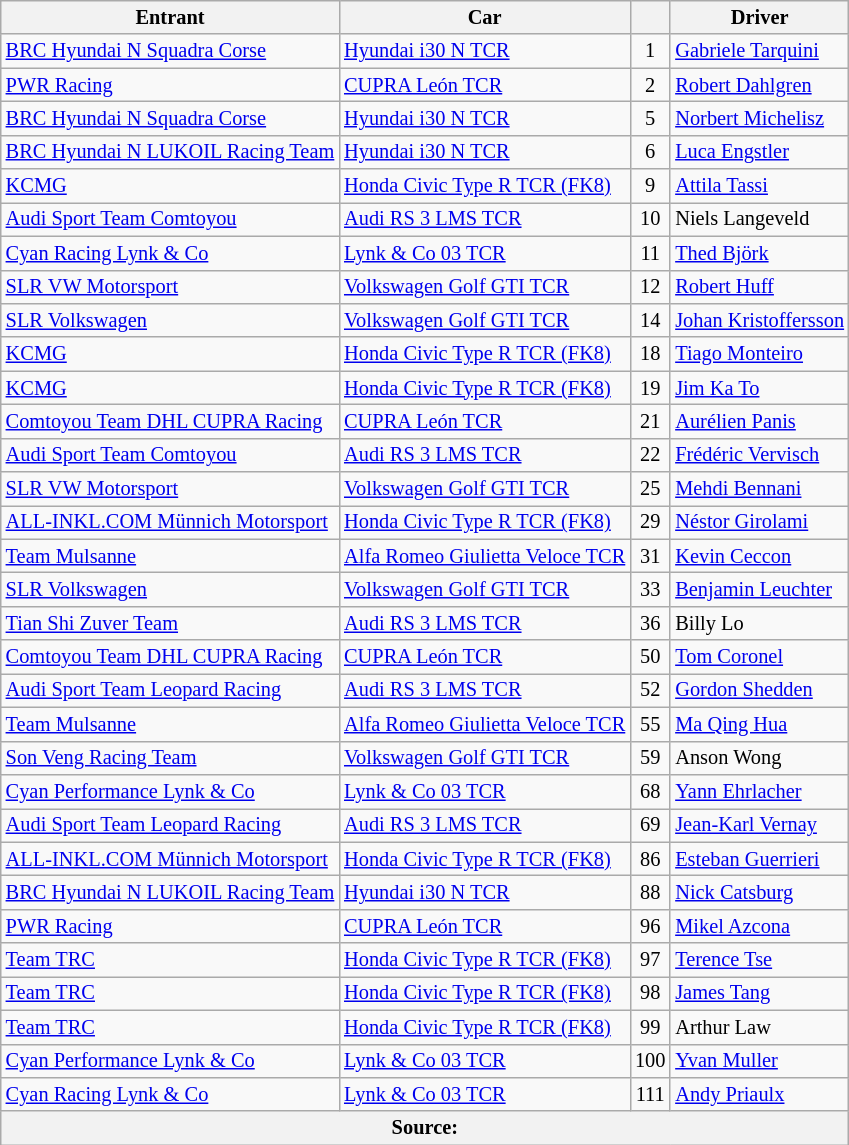<table class="wikitable" style="font-size: 85%;">
<tr>
<th>Entrant</th>
<th>Car</th>
<th></th>
<th>Driver</th>
</tr>
<tr>
<td> <a href='#'>BRC Hyundai N Squadra Corse</a></td>
<td><a href='#'>Hyundai i30 N TCR</a></td>
<td align=center>1</td>
<td> <a href='#'>Gabriele Tarquini</a></td>
</tr>
<tr>
<td> <a href='#'>PWR Racing</a></td>
<td><a href='#'>CUPRA León TCR</a></td>
<td align=center>2</td>
<td> <a href='#'>Robert Dahlgren</a></td>
</tr>
<tr>
<td> <a href='#'>BRC Hyundai N Squadra Corse</a></td>
<td><a href='#'>Hyundai i30 N TCR</a></td>
<td align=center>5</td>
<td> <a href='#'>Norbert Michelisz</a></td>
</tr>
<tr>
<td> <a href='#'>BRC Hyundai N LUKOIL Racing Team</a></td>
<td><a href='#'>Hyundai i30 N TCR</a></td>
<td align=center>6</td>
<td> <a href='#'>Luca Engstler</a></td>
</tr>
<tr>
<td> <a href='#'>KCMG</a></td>
<td><a href='#'>Honda Civic Type R TCR (FK8)</a></td>
<td align=center>9</td>
<td> <a href='#'>Attila Tassi</a></td>
</tr>
<tr>
<td> <a href='#'>Audi Sport Team Comtoyou</a></td>
<td><a href='#'>Audi RS 3 LMS TCR</a></td>
<td align=center>10</td>
<td> Niels Langeveld</td>
</tr>
<tr>
<td> <a href='#'>Cyan Racing Lynk & Co</a></td>
<td><a href='#'>Lynk & Co 03 TCR</a></td>
<td align=center>11</td>
<td> <a href='#'>Thed Björk</a></td>
</tr>
<tr>
<td> <a href='#'>SLR VW Motorsport</a></td>
<td><a href='#'>Volkswagen Golf GTI TCR</a></td>
<td align=center>12</td>
<td> <a href='#'>Robert Huff</a></td>
</tr>
<tr>
<td> <a href='#'>SLR Volkswagen</a></td>
<td><a href='#'>Volkswagen Golf GTI TCR</a></td>
<td align=center>14</td>
<td> <a href='#'>Johan Kristoffersson</a></td>
</tr>
<tr>
<td> <a href='#'>KCMG</a></td>
<td><a href='#'>Honda Civic Type R TCR (FK8)</a></td>
<td align=center>18</td>
<td> <a href='#'>Tiago Monteiro</a></td>
</tr>
<tr>
<td> <a href='#'>KCMG</a></td>
<td><a href='#'>Honda Civic Type R TCR (FK8)</a></td>
<td align=center>19</td>
<td> <a href='#'>Jim Ka To</a></td>
</tr>
<tr>
<td> <a href='#'>Comtoyou Team DHL CUPRA Racing</a></td>
<td><a href='#'>CUPRA León TCR</a></td>
<td align=center>21</td>
<td> <a href='#'>Aurélien Panis</a></td>
</tr>
<tr>
<td> <a href='#'>Audi Sport Team Comtoyou</a></td>
<td><a href='#'>Audi RS 3 LMS TCR</a></td>
<td align=center>22</td>
<td> <a href='#'>Frédéric Vervisch</a></td>
</tr>
<tr>
<td> <a href='#'>SLR VW Motorsport</a></td>
<td><a href='#'>Volkswagen Golf GTI TCR</a></td>
<td align=center>25</td>
<td> <a href='#'>Mehdi Bennani</a></td>
</tr>
<tr>
<td> <a href='#'>ALL-INKL.COM Münnich Motorsport</a></td>
<td><a href='#'>Honda Civic Type R TCR (FK8)</a></td>
<td align=center>29</td>
<td> <a href='#'>Néstor Girolami</a></td>
</tr>
<tr>
<td> <a href='#'>Team Mulsanne</a></td>
<td><a href='#'>Alfa Romeo Giulietta Veloce TCR</a></td>
<td align=center>31</td>
<td> <a href='#'>Kevin Ceccon</a></td>
</tr>
<tr>
<td> <a href='#'>SLR Volkswagen</a></td>
<td><a href='#'>Volkswagen Golf GTI TCR</a></td>
<td align=center>33</td>
<td> <a href='#'>Benjamin Leuchter</a></td>
</tr>
<tr>
<td> <a href='#'>Tian Shi Zuver Team</a></td>
<td><a href='#'>Audi RS 3 LMS TCR</a></td>
<td align=center>36</td>
<td> Billy Lo</td>
</tr>
<tr>
<td> <a href='#'>Comtoyou Team DHL CUPRA Racing</a></td>
<td><a href='#'>CUPRA León TCR</a></td>
<td align=center>50</td>
<td> <a href='#'>Tom Coronel</a></td>
</tr>
<tr>
<td> <a href='#'>Audi Sport Team Leopard Racing</a></td>
<td><a href='#'>Audi RS 3 LMS TCR</a></td>
<td align=center>52</td>
<td> <a href='#'>Gordon Shedden</a></td>
</tr>
<tr>
<td> <a href='#'>Team Mulsanne</a></td>
<td><a href='#'>Alfa Romeo Giulietta Veloce TCR</a></td>
<td align=center>55</td>
<td> <a href='#'>Ma Qing Hua</a></td>
</tr>
<tr>
<td> <a href='#'>Son Veng Racing Team</a></td>
<td><a href='#'>Volkswagen Golf GTI TCR</a></td>
<td align=center>59</td>
<td> Anson Wong</td>
</tr>
<tr>
<td> <a href='#'>Cyan Performance Lynk & Co</a></td>
<td><a href='#'>Lynk & Co 03 TCR</a></td>
<td align=center>68</td>
<td> <a href='#'>Yann Ehrlacher</a></td>
</tr>
<tr>
<td> <a href='#'>Audi Sport Team Leopard Racing</a></td>
<td><a href='#'>Audi RS 3 LMS TCR</a></td>
<td align=center>69</td>
<td> <a href='#'>Jean-Karl Vernay</a></td>
</tr>
<tr>
<td> <a href='#'>ALL-INKL.COM Münnich Motorsport</a></td>
<td><a href='#'>Honda Civic Type R TCR (FK8)</a></td>
<td align=center>86</td>
<td> <a href='#'>Esteban Guerrieri</a></td>
</tr>
<tr>
<td> <a href='#'>BRC Hyundai N LUKOIL Racing Team</a></td>
<td><a href='#'>Hyundai i30 N TCR</a></td>
<td align=center>88</td>
<td> <a href='#'>Nick Catsburg</a></td>
</tr>
<tr>
<td> <a href='#'>PWR Racing</a></td>
<td><a href='#'>CUPRA León TCR</a></td>
<td align=center>96</td>
<td> <a href='#'>Mikel Azcona</a></td>
</tr>
<tr>
<td> <a href='#'>Team TRC</a></td>
<td><a href='#'>Honda Civic Type R TCR (FK8)</a></td>
<td align=center>97</td>
<td> <a href='#'>Terence Tse</a></td>
</tr>
<tr>
<td> <a href='#'>Team TRC</a></td>
<td><a href='#'>Honda Civic Type R TCR (FK8)</a></td>
<td align=center>98</td>
<td> <a href='#'>James Tang</a></td>
</tr>
<tr>
<td> <a href='#'>Team TRC</a></td>
<td><a href='#'>Honda Civic Type R TCR (FK8)</a></td>
<td align=center>99</td>
<td> Arthur Law</td>
</tr>
<tr>
<td> <a href='#'>Cyan Performance Lynk & Co</a></td>
<td><a href='#'>Lynk & Co 03 TCR</a></td>
<td align=center>100</td>
<td> <a href='#'>Yvan Muller</a></td>
</tr>
<tr>
<td> <a href='#'>Cyan Racing Lynk & Co</a></td>
<td><a href='#'>Lynk & Co 03 TCR</a></td>
<td align=center>111</td>
<td> <a href='#'>Andy Priaulx</a></td>
</tr>
<tr>
<th colspan=4>Source:</th>
</tr>
</table>
